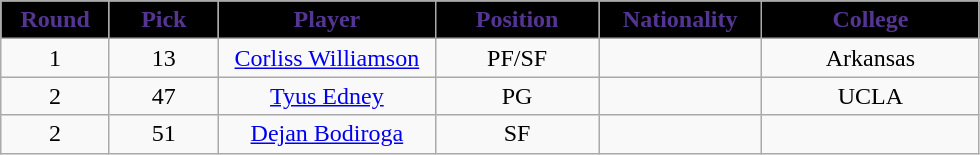<table class="wikitable sortable sortable">
<tr>
<th style="background:#000000; color:#553592" width="10%">Round</th>
<th style="background:#000000; color:#553592" width="10%">Pick</th>
<th style="background:#000000; color:#553592" width="20%">Player</th>
<th style="background:#000000; color:#553592" width="15%">Position</th>
<th style="background:#000000; color:#553592" width="15%">Nationality</th>
<th style="background:#000000; color:#553592" width="20%">College</th>
</tr>
<tr style="text-align: center">
<td>1</td>
<td>13</td>
<td><a href='#'>Corliss Williamson</a></td>
<td>PF/SF</td>
<td></td>
<td>Arkansas</td>
</tr>
<tr style="text-align: center">
<td>2</td>
<td>47</td>
<td><a href='#'>Tyus Edney</a></td>
<td>PG</td>
<td></td>
<td>UCLA</td>
</tr>
<tr style="text-align: center">
<td>2</td>
<td>51</td>
<td><a href='#'>Dejan Bodiroga</a></td>
<td>SF</td>
<td></td>
<td></td>
</tr>
</table>
